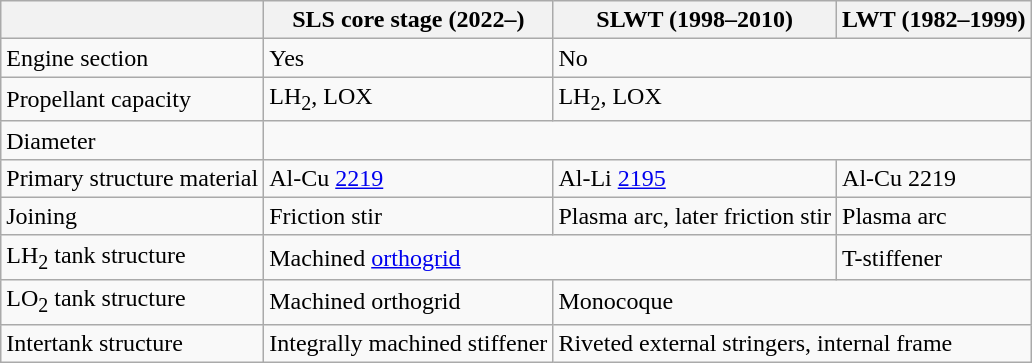<table class="wikitable">
<tr>
<th></th>
<th>SLS core stage (2022–)</th>
<th>SLWT (1998–2010)</th>
<th>LWT (1982–1999)</th>
</tr>
<tr>
<td>Engine section</td>
<td>Yes</td>
<td colspan="2">No</td>
</tr>
<tr>
<td>Propellant capacity</td>
<td> LH<sub>2</sub>,  LOX</td>
<td colspan="2"> LH<sub>2</sub>,  LOX</td>
</tr>
<tr>
<td>Diameter</td>
<td colspan="3"></td>
</tr>
<tr>
<td>Primary structure material</td>
<td>Al-Cu <a href='#'>2219</a></td>
<td>Al-Li <a href='#'>2195</a></td>
<td>Al-Cu 2219</td>
</tr>
<tr>
<td>Joining</td>
<td>Friction stir</td>
<td>Plasma arc, later friction stir</td>
<td>Plasma arc</td>
</tr>
<tr>
<td>LH<sub>2</sub> tank structure</td>
<td colspan="2">Machined <a href='#'>orthogrid</a></td>
<td>T-stiffener</td>
</tr>
<tr>
<td>LO<sub>2</sub> tank structure</td>
<td>Machined orthogrid</td>
<td colspan="2">Monocoque</td>
</tr>
<tr>
<td>Intertank structure</td>
<td>Integrally machined stiffener</td>
<td colspan="2">Riveted external stringers, internal frame</td>
</tr>
</table>
